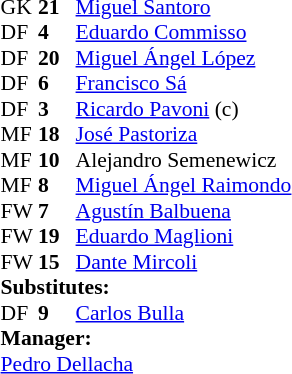<table style="font-size:90%; margin:0.2em auto;" cellspacing="0" cellpadding="0">
<tr>
<th width="25"></th>
<th width="25"></th>
</tr>
<tr>
<td>GK</td>
<td><strong>21</strong></td>
<td> <a href='#'>Miguel Santoro</a></td>
</tr>
<tr>
<td>DF</td>
<td><strong>4</strong></td>
<td> <a href='#'>Eduardo Commisso</a></td>
</tr>
<tr>
<td>DF</td>
<td><strong>20</strong></td>
<td> <a href='#'>Miguel Ángel López</a></td>
</tr>
<tr>
<td>DF</td>
<td><strong>6</strong></td>
<td> <a href='#'>Francisco Sá</a></td>
</tr>
<tr>
<td>DF</td>
<td><strong>3</strong></td>
<td> <a href='#'>Ricardo Pavoni</a> (c)</td>
</tr>
<tr>
<td>MF</td>
<td><strong>18</strong></td>
<td> <a href='#'>José Pastoriza</a></td>
</tr>
<tr>
<td>MF</td>
<td><strong>10</strong></td>
<td> Alejandro Semenewicz</td>
</tr>
<tr>
<td>MF</td>
<td><strong>8</strong></td>
<td> <a href='#'>Miguel Ángel Raimondo</a></td>
<td></td>
<td></td>
</tr>
<tr>
<td>FW</td>
<td><strong>7</strong></td>
<td> <a href='#'>Agustín Balbuena</a></td>
</tr>
<tr>
<td>FW</td>
<td><strong>19</strong></td>
<td> <a href='#'>Eduardo Maglioni</a></td>
</tr>
<tr>
<td>FW</td>
<td><strong>15</strong></td>
<td> <a href='#'>Dante Mircoli</a></td>
</tr>
<tr>
<td colspan=3><strong>Substitutes:</strong></td>
</tr>
<tr>
<td>DF</td>
<td><strong>9</strong></td>
<td> <a href='#'>Carlos Bulla</a></td>
<td></td>
<td></td>
</tr>
<tr>
<td colspan=3><strong>Manager:</strong></td>
</tr>
<tr>
<td colspan=4> <a href='#'>Pedro Dellacha</a></td>
</tr>
</table>
